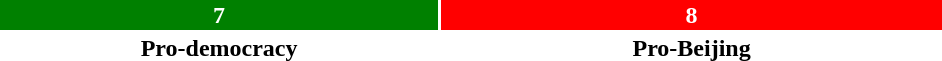<table style="width:50%; text-align:center;">
<tr style="color:white;">
<td style="background:green; width:46.67%;"><strong>7</strong></td>
<td style="background:red; width:53.33%;"><strong>8</strong></td>
</tr>
<tr>
<td><span><strong>Pro-democracy</strong></span></td>
<td><span><strong>Pro-Beijing</strong></span></td>
</tr>
</table>
